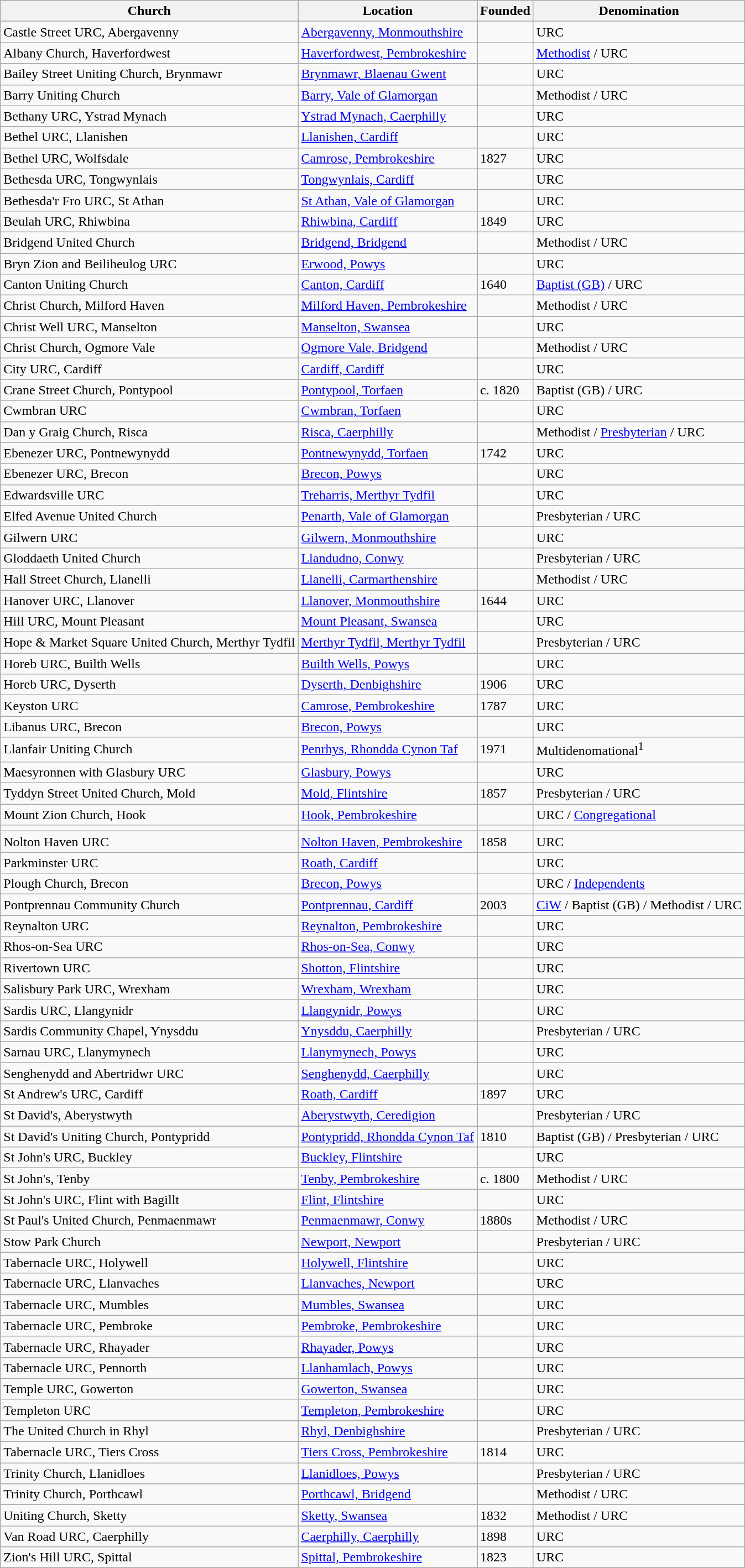<table class="wikitable sortable">
<tr>
<th>Church</th>
<th>Location</th>
<th>Founded</th>
<th>Denomination</th>
</tr>
<tr>
<td>Castle Street URC, Abergavenny</td>
<td><a href='#'>Abergavenny, Monmouthshire</a></td>
<td></td>
<td>URC</td>
</tr>
<tr>
<td>Albany Church, Haverfordwest</td>
<td><a href='#'>Haverfordwest, Pembrokeshire</a></td>
<td></td>
<td><a href='#'>Methodist</a> / URC</td>
</tr>
<tr>
<td>Bailey Street Uniting Church, Brynmawr</td>
<td><a href='#'>Brynmawr, Blaenau Gwent</a></td>
<td></td>
<td>URC</td>
</tr>
<tr>
<td>Barry Uniting Church</td>
<td><a href='#'>Barry, Vale of Glamorgan</a></td>
<td></td>
<td>Methodist / URC</td>
</tr>
<tr>
<td>Bethany URC, Ystrad Mynach</td>
<td><a href='#'>Ystrad Mynach, Caerphilly</a></td>
<td></td>
<td>URC</td>
</tr>
<tr>
<td>Bethel URC, Llanishen</td>
<td><a href='#'>Llanishen, Cardiff</a></td>
<td></td>
<td>URC</td>
</tr>
<tr>
<td>Bethel URC, Wolfsdale</td>
<td><a href='#'>Camrose, Pembrokeshire</a></td>
<td>1827</td>
<td>URC</td>
</tr>
<tr>
<td>Bethesda URC, Tongwynlais</td>
<td><a href='#'>Tongwynlais, Cardiff</a></td>
<td></td>
<td>URC</td>
</tr>
<tr>
<td>Bethesda'r Fro URC, St Athan</td>
<td><a href='#'>St Athan, Vale of Glamorgan</a></td>
<td></td>
<td>URC</td>
</tr>
<tr>
<td>Beulah URC, Rhiwbina</td>
<td><a href='#'>Rhiwbina, Cardiff</a></td>
<td>1849</td>
<td>URC</td>
</tr>
<tr>
<td>Bridgend United Church</td>
<td><a href='#'>Bridgend, Bridgend</a></td>
<td></td>
<td>Methodist / URC</td>
</tr>
<tr>
<td>Bryn Zion and Beiliheulog URC</td>
<td><a href='#'>Erwood, Powys</a></td>
<td></td>
<td>URC</td>
</tr>
<tr>
<td>Canton Uniting Church</td>
<td><a href='#'>Canton, Cardiff</a></td>
<td>1640</td>
<td><a href='#'>Baptist (GB)</a> / URC</td>
</tr>
<tr>
<td>Christ Church, Milford Haven</td>
<td><a href='#'>Milford Haven, Pembrokeshire</a></td>
<td></td>
<td>Methodist / URC</td>
</tr>
<tr>
<td>Christ Well URC, Manselton</td>
<td><a href='#'>Manselton, Swansea</a></td>
<td></td>
<td>URC</td>
</tr>
<tr>
<td>Christ Church, Ogmore Vale</td>
<td><a href='#'>Ogmore Vale, Bridgend</a></td>
<td></td>
<td>Methodist / URC</td>
</tr>
<tr>
<td>City URC, Cardiff</td>
<td><a href='#'>Cardiff, Cardiff</a></td>
<td></td>
<td>URC</td>
</tr>
<tr>
<td>Crane Street Church, Pontypool</td>
<td><a href='#'>Pontypool, Torfaen</a></td>
<td>c. 1820</td>
<td>Baptist (GB) / URC</td>
</tr>
<tr>
<td>Cwmbran URC</td>
<td><a href='#'>Cwmbran, Torfaen</a></td>
<td></td>
<td>URC</td>
</tr>
<tr>
<td>Dan y Graig Church, Risca</td>
<td><a href='#'>Risca, Caerphilly</a></td>
<td></td>
<td>Methodist / <a href='#'>Presbyterian</a> / URC</td>
</tr>
<tr>
<td>Ebenezer URC, Pontnewynydd</td>
<td><a href='#'>Pontnewynydd, Torfaen</a></td>
<td>1742</td>
<td>URC</td>
</tr>
<tr>
<td>Ebenezer URC, Brecon</td>
<td><a href='#'>Brecon, Powys</a></td>
<td></td>
<td>URC</td>
</tr>
<tr>
<td>Edwardsville URC</td>
<td><a href='#'>Treharris, Merthyr Tydfil</a></td>
<td></td>
<td>URC</td>
</tr>
<tr>
<td>Elfed Avenue United Church</td>
<td><a href='#'>Penarth, Vale of Glamorgan</a></td>
<td></td>
<td>Presbyterian / URC</td>
</tr>
<tr>
<td>Gilwern URC</td>
<td><a href='#'>Gilwern, Monmouthshire</a></td>
<td></td>
<td>URC</td>
</tr>
<tr>
<td>Gloddaeth United Church</td>
<td><a href='#'>Llandudno, Conwy</a></td>
<td></td>
<td>Presbyterian / URC</td>
</tr>
<tr>
<td>Hall Street Church, Llanelli</td>
<td><a href='#'>Llanelli, Carmarthenshire</a></td>
<td></td>
<td>Methodist / URC</td>
</tr>
<tr>
<td>Hanover URC, Llanover</td>
<td><a href='#'>Llanover, Monmouthshire</a></td>
<td>1644</td>
<td>URC</td>
</tr>
<tr>
<td>Hill URC, Mount Pleasant</td>
<td><a href='#'>Mount Pleasant, Swansea</a></td>
<td></td>
<td>URC</td>
</tr>
<tr>
<td>Hope & Market Square United Church, Merthyr Tydfil</td>
<td><a href='#'>Merthyr Tydfil, Merthyr Tydfil</a></td>
<td></td>
<td>Presbyterian / URC</td>
</tr>
<tr>
<td>Horeb URC, Builth Wells</td>
<td><a href='#'>Builth Wells, Powys</a></td>
<td></td>
<td>URC</td>
</tr>
<tr>
<td>Horeb URC, Dyserth</td>
<td><a href='#'>Dyserth, Denbighshire</a></td>
<td>1906</td>
<td>URC</td>
</tr>
<tr>
<td>Keyston URC</td>
<td><a href='#'>Camrose, Pembrokeshire</a></td>
<td>1787</td>
<td>URC</td>
</tr>
<tr>
<td>Libanus URC, Brecon</td>
<td><a href='#'>Brecon, Powys</a></td>
<td></td>
<td>URC</td>
</tr>
<tr>
<td>Llanfair Uniting Church</td>
<td><a href='#'>Penrhys, Rhondda Cynon Taf</a></td>
<td>1971</td>
<td>Multidenomational<sup>1</sup></td>
</tr>
<tr>
<td>Maesyronnen with Glasbury URC</td>
<td><a href='#'>Glasbury, Powys</a></td>
<td></td>
<td>URC</td>
</tr>
<tr>
<td>Tyddyn Street United Church, Mold</td>
<td><a href='#'>Mold, Flintshire</a></td>
<td>1857</td>
<td>Presbyterian / URC</td>
</tr>
<tr>
<td>Mount Zion Church, Hook</td>
<td><a href='#'>Hook, Pembrokeshire</a></td>
<td></td>
<td>URC / <a href='#'>Congregational</a></td>
</tr>
<tr>
<td></td>
<td></td>
<td></td>
<td></td>
</tr>
<tr>
<td>Nolton Haven URC</td>
<td><a href='#'>Nolton Haven, Pembrokeshire</a></td>
<td>1858</td>
<td>URC</td>
</tr>
<tr>
<td>Parkminster URC</td>
<td><a href='#'>Roath, Cardiff</a></td>
<td></td>
<td>URC</td>
</tr>
<tr>
<td>Plough Church, Brecon</td>
<td><a href='#'>Brecon, Powys</a></td>
<td></td>
<td>URC / <a href='#'>Independents</a></td>
</tr>
<tr>
<td>Pontprennau Community Church</td>
<td><a href='#'>Pontprennau, Cardiff</a></td>
<td>2003</td>
<td><a href='#'>CiW</a> / Baptist (GB) / Methodist / URC</td>
</tr>
<tr>
<td>Reynalton URC</td>
<td><a href='#'>Reynalton, Pembrokeshire</a></td>
<td></td>
<td>URC</td>
</tr>
<tr>
<td>Rhos-on-Sea URC</td>
<td><a href='#'>Rhos-on-Sea, Conwy</a></td>
<td></td>
<td>URC</td>
</tr>
<tr>
<td>Rivertown URC</td>
<td><a href='#'>Shotton, Flintshire</a></td>
<td></td>
<td>URC</td>
</tr>
<tr>
<td>Salisbury Park URC, Wrexham</td>
<td><a href='#'>Wrexham, Wrexham</a></td>
<td></td>
<td>URC</td>
</tr>
<tr>
<td>Sardis URC, Llangynidr</td>
<td><a href='#'>Llangynidr, Powys</a></td>
<td></td>
<td>URC</td>
</tr>
<tr>
<td>Sardis Community Chapel, Ynysddu</td>
<td><a href='#'>Ynysddu, Caerphilly</a></td>
<td></td>
<td>Presbyterian / URC</td>
</tr>
<tr>
<td>Sarnau URC, Llanymynech</td>
<td><a href='#'>Llanymynech, Powys</a></td>
<td></td>
<td>URC</td>
</tr>
<tr>
<td>Senghenydd and Abertridwr URC</td>
<td><a href='#'>Senghenydd, Caerphilly</a></td>
<td></td>
<td>URC</td>
</tr>
<tr>
<td>St Andrew's URC, Cardiff</td>
<td><a href='#'>Roath, Cardiff</a></td>
<td>1897</td>
<td>URC</td>
</tr>
<tr>
<td>St David's, Aberystwyth</td>
<td><a href='#'>Aberystwyth, Ceredigion</a></td>
<td></td>
<td>Presbyterian / URC</td>
</tr>
<tr>
<td>St David's Uniting Church, Pontypridd</td>
<td><a href='#'>Pontypridd, Rhondda Cynon Taf</a></td>
<td>1810</td>
<td>Baptist (GB) / Presbyterian / URC</td>
</tr>
<tr>
<td>St John's URC, Buckley</td>
<td><a href='#'>Buckley, Flintshire</a></td>
<td></td>
<td>URC</td>
</tr>
<tr>
<td>St John's, Tenby</td>
<td><a href='#'>Tenby, Pembrokeshire</a></td>
<td>c. 1800</td>
<td>Methodist / URC</td>
</tr>
<tr>
<td>St John's URC, Flint with Bagillt</td>
<td><a href='#'>Flint, Flintshire</a></td>
<td></td>
<td>URC</td>
</tr>
<tr>
<td>St Paul's United Church, Penmaenmawr</td>
<td><a href='#'>Penmaenmawr, Conwy</a></td>
<td>1880s</td>
<td>Methodist / URC</td>
</tr>
<tr>
<td>Stow Park Church</td>
<td><a href='#'>Newport, Newport</a></td>
<td></td>
<td>Presbyterian / URC</td>
</tr>
<tr>
<td>Tabernacle URC, Holywell</td>
<td><a href='#'>Holywell, Flintshire</a></td>
<td></td>
<td>URC</td>
</tr>
<tr>
<td>Tabernacle URC, Llanvaches</td>
<td><a href='#'>Llanvaches, Newport</a></td>
<td></td>
<td>URC</td>
</tr>
<tr>
<td>Tabernacle URC, Mumbles</td>
<td><a href='#'>Mumbles, Swansea</a></td>
<td></td>
<td>URC</td>
</tr>
<tr>
<td>Tabernacle URC, Pembroke</td>
<td><a href='#'>Pembroke, Pembrokeshire</a></td>
<td></td>
<td>URC</td>
</tr>
<tr>
<td>Tabernacle URC, Rhayader</td>
<td><a href='#'>Rhayader, Powys</a></td>
<td></td>
<td>URC</td>
</tr>
<tr>
<td>Tabernacle URC, Pennorth</td>
<td><a href='#'>Llanhamlach, Powys</a></td>
<td></td>
<td>URC</td>
</tr>
<tr>
<td>Temple URC, Gowerton</td>
<td><a href='#'>Gowerton, Swansea</a></td>
<td></td>
<td>URC</td>
</tr>
<tr>
<td>Templeton URC</td>
<td><a href='#'>Templeton, Pembrokeshire</a></td>
<td></td>
<td>URC</td>
</tr>
<tr>
<td>The United Church in Rhyl</td>
<td><a href='#'>Rhyl, Denbighshire</a></td>
<td></td>
<td>Presbyterian / URC</td>
</tr>
<tr>
<td>Tabernacle URC, Tiers Cross</td>
<td><a href='#'>Tiers Cross, Pembrokeshire</a></td>
<td>1814</td>
<td>URC</td>
</tr>
<tr>
<td>Trinity Church, Llanidloes</td>
<td><a href='#'>Llanidloes, Powys</a></td>
<td></td>
<td>Presbyterian / URC</td>
</tr>
<tr>
<td>Trinity Church, Porthcawl</td>
<td><a href='#'>Porthcawl, Bridgend</a></td>
<td></td>
<td>Methodist / URC</td>
</tr>
<tr>
<td>Uniting Church, Sketty</td>
<td><a href='#'>Sketty, Swansea</a></td>
<td>1832</td>
<td>Methodist / URC</td>
</tr>
<tr>
<td>Van Road URC, Caerphilly</td>
<td><a href='#'>Caerphilly, Caerphilly</a></td>
<td>1898</td>
<td>URC</td>
</tr>
<tr>
<td>Zion's Hill URC, Spittal</td>
<td><a href='#'>Spittal, Pembrokeshire</a></td>
<td>1823</td>
<td>URC</td>
</tr>
</table>
